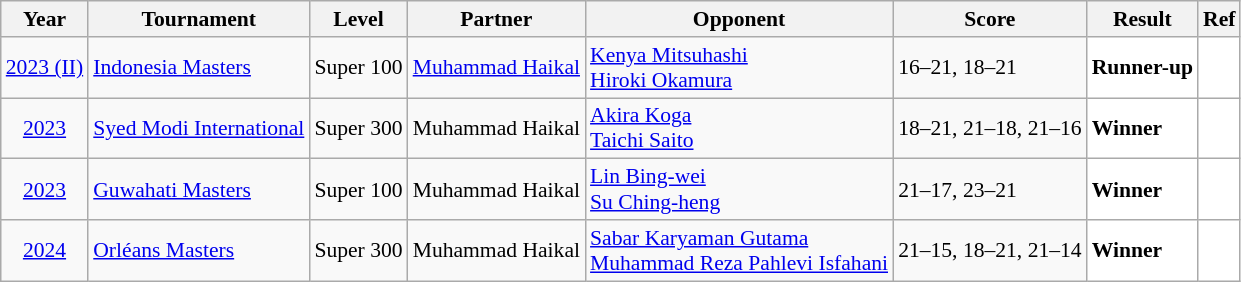<table class="sortable wikitable" style="font-size: 90%;">
<tr>
<th>Year</th>
<th>Tournament</th>
<th>Level</th>
<th>Partner</th>
<th>Opponent</th>
<th>Score</th>
<th>Result</th>
<th>Ref</th>
</tr>
<tr>
<td align="center"><a href='#'>2023 (II)</a></td>
<td align="left"><a href='#'>Indonesia Masters</a></td>
<td align="left">Super 100</td>
<td align="left"> <a href='#'>Muhammad Haikal</a></td>
<td align="left"> <a href='#'>Kenya Mitsuhashi</a><br> <a href='#'>Hiroki Okamura</a></td>
<td align="left">16–21, 18–21</td>
<td style="text-align:left; background:white"> <strong>Runner-up</strong></td>
<td style="text-align:center; background:white"></td>
</tr>
<tr>
<td align="center"><a href='#'>2023</a></td>
<td align="left"><a href='#'>Syed Modi International</a></td>
<td align="left">Super 300</td>
<td align="left"> Muhammad Haikal</td>
<td align="left"> <a href='#'>Akira Koga</a><br> <a href='#'>Taichi Saito</a></td>
<td align="left">18–21, 21–18, 21–16</td>
<td style="text-align:left; background:white"> <strong>Winner</strong></td>
<td style="text-align:center; background:white"></td>
</tr>
<tr>
<td align="center"><a href='#'>2023</a></td>
<td align="left"><a href='#'>Guwahati Masters</a></td>
<td align="left">Super 100</td>
<td align="left"> Muhammad Haikal</td>
<td align="left"> <a href='#'>Lin Bing-wei</a><br> <a href='#'>Su Ching-heng</a></td>
<td align="left">21–17, 23–21</td>
<td style="text-align:left; background:white"> <strong>Winner</strong></td>
<td style="text-align:center; background:white"></td>
</tr>
<tr>
<td align="center"><a href='#'>2024</a></td>
<td align="left"><a href='#'>Orléans Masters</a></td>
<td align="left">Super 300</td>
<td align="left"> Muhammad Haikal</td>
<td align="left"> <a href='#'>Sabar Karyaman Gutama</a><br> <a href='#'>Muhammad Reza Pahlevi Isfahani</a></td>
<td align="left">21–15, 18–21, 21–14</td>
<td style="text-align:left; background:white"> <strong>Winner</strong></td>
<td style="text-align:center; background:white"></td>
</tr>
</table>
